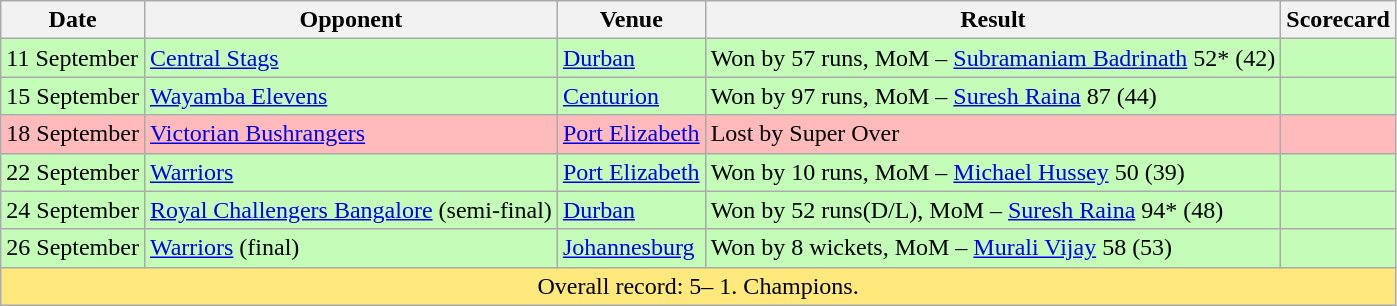<table class="wikitable sortable">
<tr>
<th>Date</th>
<th>Opponent</th>
<th>Venue</th>
<th>Result</th>
<th>Scorecard</th>
</tr>
<tr style="background:#c3fdb8;">
<td>11 September</td>
<td><a href='#'>Central Stags</a></td>
<td><a href='#'>Durban</a></td>
<td>Won by 57 runs, MoM –  <a href='#'>Subramaniam Badrinath</a> 52* (42)</td>
<td></td>
</tr>
<tr style="background:#c3fdb8;">
<td>15 September</td>
<td><a href='#'>Wayamba Elevens</a></td>
<td><a href='#'>Centurion</a></td>
<td>Won by 97 runs, MoM –  <a href='#'>Suresh Raina</a> 87 (44)</td>
<td></td>
</tr>
<tr style="background:#fbb;">
<td>18 September</td>
<td><a href='#'>Victorian Bushrangers</a></td>
<td><a href='#'>Port Elizabeth</a></td>
<td>Lost by Super Over</td>
<td></td>
</tr>
<tr style="background:#c3fdb8;">
<td>22 September</td>
<td><a href='#'>Warriors</a></td>
<td><a href='#'>Port Elizabeth</a></td>
<td>Won by 10 runs, MoM –  <a href='#'>Michael Hussey</a> 50 (39)</td>
<td></td>
</tr>
<tr style="background:#c3fdb8;">
<td>24 September</td>
<td><a href='#'>Royal Challengers Bangalore</a> (semi-final)</td>
<td><a href='#'>Durban</a></td>
<td>Won by 52 runs(D/L), MoM –  <a href='#'>Suresh Raina</a> 94* (48)</td>
<td></td>
</tr>
<tr style="background:#c3fdb8;">
<td>26 September</td>
<td><a href='#'>Warriors</a> (final)</td>
<td><a href='#'>Johannesburg</a></td>
<td>Won by 8 wickets, MoM –  <a href='#'>Murali Vijay</a> 58 (53)</td>
<td></td>
</tr>
<tr style="background:#FFE87C;">
<td colspan="5" style="text-align:center;">Overall record: 5– 1. Champions.</td>
</tr>
</table>
